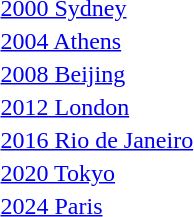<table>
<tr>
<td><a href='#'>2000 Sydney</a><br></td>
<td></td>
<td></td>
<td></td>
</tr>
<tr>
<td><a href='#'>2004 Athens</a><br></td>
<td></td>
<td></td>
<td></td>
</tr>
<tr>
<td><a href='#'>2008 Beijing</a><br></td>
<td></td>
<td></td>
<td></td>
</tr>
<tr>
<td><a href='#'>2012 London</a><br></td>
<td></td>
<td></td>
<td></td>
</tr>
<tr>
<td><a href='#'>2016 Rio de Janeiro</a><br></td>
<td></td>
<td></td>
<td></td>
</tr>
<tr>
<td><a href='#'>2020 Tokyo</a><br></td>
<td></td>
<td></td>
<td></td>
</tr>
<tr>
<td><a href='#'>2024 Paris</a><br></td>
<td></td>
<td></td>
<td></td>
</tr>
<tr>
</tr>
</table>
